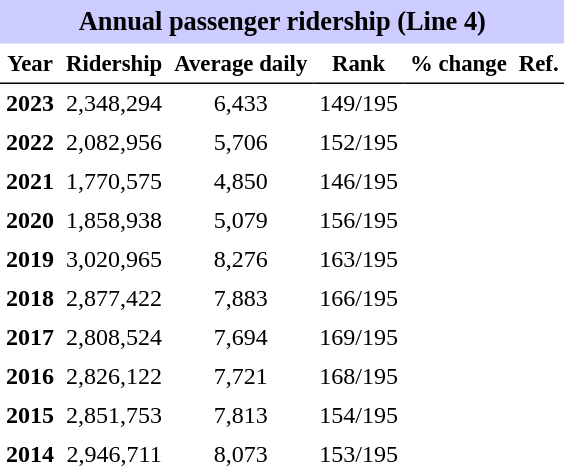<table class="toccolours" cellpadding="4" cellspacing="0" style="text-align:right;">
<tr>
<th colspan="6"  style="background-color:#ccf; background-color:#ccf; font-size:110%; text-align:center;">Annual passenger ridership (Line 4)</th>
</tr>
<tr style="font-size:95%; text-align:center">
<th style="border-bottom:1px solid black">Year</th>
<th style="border-bottom:1px solid black">Ridership</th>
<th style="border-bottom:1px solid black">Average daily</th>
<th style="border-bottom:1px solid black">Rank</th>
<th style="border-bottom:1px solid black">% change</th>
<th style="border-bottom:1px solid black">Ref.</th>
</tr>
<tr style="text-align:center;">
<td><strong>2023</strong></td>
<td>2,348,294</td>
<td>6,433</td>
<td>149/195</td>
<td></td>
<td></td>
</tr>
<tr style="text-align:center;">
<td><strong>2022</strong></td>
<td>2,082,956</td>
<td>5,706</td>
<td>152/195</td>
<td></td>
<td></td>
</tr>
<tr style="text-align:center;">
<td><strong>2021</strong></td>
<td>1,770,575</td>
<td>4,850</td>
<td>146/195</td>
<td></td>
<td></td>
</tr>
<tr style="text-align:center;">
<td><strong>2020</strong></td>
<td>1,858,938</td>
<td>5,079</td>
<td>156/195</td>
<td></td>
<td></td>
</tr>
<tr style="text-align:center;">
<td><strong>2019</strong></td>
<td>3,020,965</td>
<td>8,276</td>
<td>163/195</td>
<td></td>
<td></td>
</tr>
<tr style="text-align:center;">
<td><strong>2018</strong></td>
<td>2,877,422</td>
<td>7,883</td>
<td>166/195</td>
<td></td>
<td></td>
</tr>
<tr style="text-align:center;">
<td><strong>2017</strong></td>
<td>2,808,524</td>
<td>7,694</td>
<td>169/195</td>
<td></td>
<td></td>
</tr>
<tr style="text-align:center;">
<td><strong>2016</strong></td>
<td>2,826,122</td>
<td>7,721</td>
<td>168/195</td>
<td></td>
<td></td>
</tr>
<tr style="text-align:center;">
<td><strong>2015</strong></td>
<td>2,851,753</td>
<td>7,813</td>
<td>154/195</td>
<td></td>
<td></td>
</tr>
<tr style="text-align:center;">
<td><strong>2014</strong></td>
<td>2,946,711</td>
<td>8,073</td>
<td>153/195</td>
<td></td>
<td></td>
</tr>
</table>
